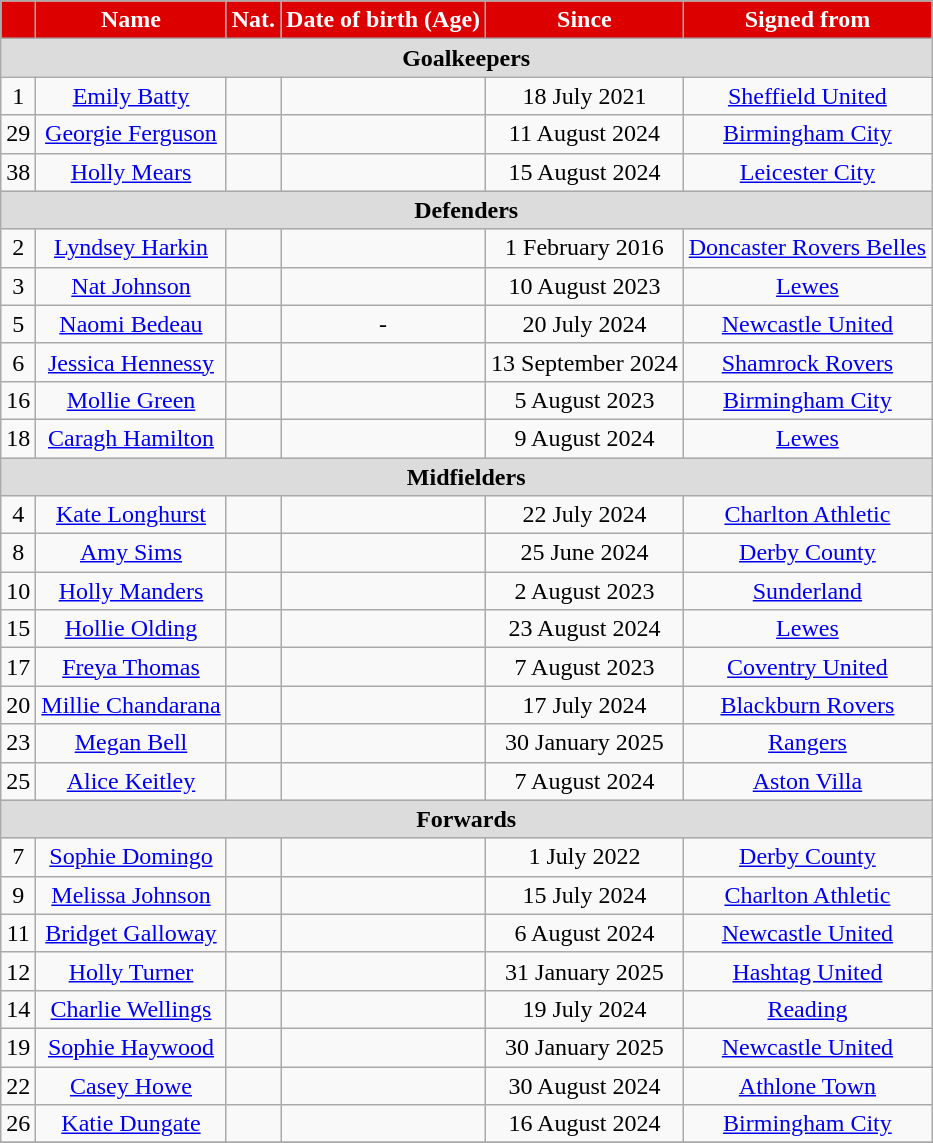<table class="wikitable" style="text-align:center;">
<tr>
<th style="background:#DD0000; color:white; text-align:center;"></th>
<th style="background:#DD0000; color:white; text-align:center;">Name</th>
<th style="background:#DD0000; color:white; text-align:center;">Nat.</th>
<th style="background:#DD0000; color:white; text-align:center;">Date of birth (Age)</th>
<th style="background:#DD0000; color:white; text-align:center;">Since</th>
<th style="background:#DD0000; color:white; text-align:center;">Signed from</th>
</tr>
<tr>
<th colspan="6" style="background:#dcdcdc; text-align:center;">Goalkeepers</th>
</tr>
<tr>
<td>1</td>
<td><a href='#'>Emily Batty</a></td>
<td></td>
<td></td>
<td>18 July 2021</td>
<td> <a href='#'>Sheffield United</a></td>
</tr>
<tr>
<td>29</td>
<td><a href='#'>Georgie Ferguson</a></td>
<td></td>
<td></td>
<td>11 August 2024</td>
<td> <a href='#'>Birmingham City</a></td>
</tr>
<tr>
<td>38</td>
<td><a href='#'>Holly Mears</a></td>
<td></td>
<td></td>
<td>15 August 2024</td>
<td> <a href='#'>Leicester City</a></td>
</tr>
<tr>
<th colspan="7" style="background:#dcdcdc; text-align:center;">Defenders</th>
</tr>
<tr>
<td>2</td>
<td><a href='#'>Lyndsey Harkin</a></td>
<td></td>
<td></td>
<td>1 February 2016</td>
<td> <a href='#'>Doncaster Rovers Belles</a></td>
</tr>
<tr>
<td>3</td>
<td><a href='#'>Nat Johnson</a></td>
<td></td>
<td></td>
<td>10 August 2023</td>
<td> <a href='#'>Lewes</a></td>
</tr>
<tr>
<td>5</td>
<td><a href='#'>Naomi Bedeau</a></td>
<td></td>
<td>-</td>
<td>20 July 2024</td>
<td> <a href='#'>Newcastle United</a></td>
</tr>
<tr>
<td>6</td>
<td><a href='#'>Jessica Hennessy</a></td>
<td></td>
<td></td>
<td>13 September 2024</td>
<td> <a href='#'>Shamrock Rovers</a></td>
</tr>
<tr>
<td>16</td>
<td><a href='#'>Mollie Green</a></td>
<td></td>
<td></td>
<td>5 August 2023</td>
<td> <a href='#'>Birmingham City</a></td>
</tr>
<tr>
<td>18</td>
<td><a href='#'>Caragh Hamilton</a></td>
<td></td>
<td></td>
<td>9 August 2024</td>
<td> <a href='#'>Lewes</a></td>
</tr>
<tr>
<th colspan="8" style="background:#dcdcdc; text-align:center;">Midfielders</th>
</tr>
<tr>
<td>4</td>
<td><a href='#'>Kate Longhurst</a></td>
<td></td>
<td></td>
<td>22 July 2024</td>
<td> <a href='#'>Charlton Athletic</a></td>
</tr>
<tr>
<td>8</td>
<td><a href='#'>Amy Sims</a></td>
<td></td>
<td></td>
<td>25 June 2024</td>
<td> <a href='#'>Derby County</a></td>
</tr>
<tr>
<td>10</td>
<td><a href='#'>Holly Manders</a></td>
<td></td>
<td></td>
<td>2 August 2023</td>
<td> <a href='#'>Sunderland</a></td>
</tr>
<tr>
<td>15</td>
<td><a href='#'>Hollie Olding</a></td>
<td></td>
<td></td>
<td>23 August 2024</td>
<td> <a href='#'>Lewes</a></td>
</tr>
<tr>
<td>17</td>
<td><a href='#'>Freya Thomas</a></td>
<td></td>
<td></td>
<td>7 August 2023</td>
<td> <a href='#'>Coventry United</a></td>
</tr>
<tr>
<td>20</td>
<td><a href='#'>Millie Chandarana</a></td>
<td></td>
<td></td>
<td>17 July 2024</td>
<td> <a href='#'>Blackburn Rovers</a></td>
</tr>
<tr>
<td>23</td>
<td><a href='#'>Megan Bell</a></td>
<td></td>
<td></td>
<td>30 January 2025</td>
<td> <a href='#'>Rangers</a></td>
</tr>
<tr>
<td>25</td>
<td><a href='#'>Alice Keitley</a></td>
<td></td>
<td></td>
<td>7 August 2024</td>
<td> <a href='#'>Aston Villa</a></td>
</tr>
<tr>
<th colspan="8" style="background:#dcdcdc; text-align:center;">Forwards</th>
</tr>
<tr>
<td>7</td>
<td><a href='#'>Sophie Domingo</a></td>
<td></td>
<td></td>
<td>1 July 2022</td>
<td> <a href='#'>Derby County</a></td>
</tr>
<tr>
<td>9</td>
<td><a href='#'>Melissa Johnson</a></td>
<td></td>
<td></td>
<td>15 July 2024</td>
<td> <a href='#'>Charlton Athletic</a></td>
</tr>
<tr>
<td>11</td>
<td><a href='#'>Bridget Galloway</a></td>
<td></td>
<td></td>
<td>6 August 2024</td>
<td> <a href='#'>Newcastle United</a></td>
</tr>
<tr>
<td>12</td>
<td><a href='#'>Holly Turner</a></td>
<td></td>
<td></td>
<td>31 January 2025</td>
<td> <a href='#'>Hashtag United</a></td>
</tr>
<tr>
<td>14</td>
<td><a href='#'>Charlie Wellings</a></td>
<td></td>
<td></td>
<td>19 July 2024</td>
<td> <a href='#'>Reading</a></td>
</tr>
<tr>
<td>19</td>
<td><a href='#'>Sophie Haywood</a></td>
<td></td>
<td></td>
<td>30 January 2025</td>
<td> <a href='#'>Newcastle United</a></td>
</tr>
<tr>
<td>22</td>
<td><a href='#'>Casey Howe</a></td>
<td></td>
<td></td>
<td>30 August 2024</td>
<td> <a href='#'>Athlone Town</a></td>
</tr>
<tr>
<td>26</td>
<td><a href='#'>Katie Dungate</a></td>
<td></td>
<td></td>
<td>16 August 2024</td>
<td> <a href='#'>Birmingham City</a></td>
</tr>
<tr>
</tr>
</table>
